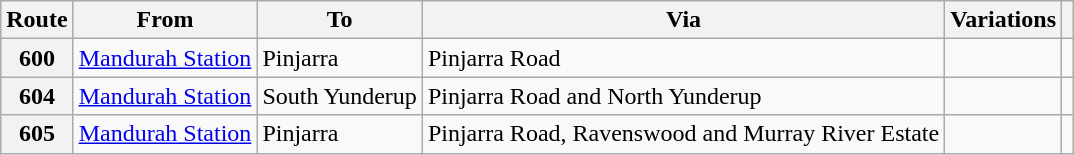<table class="wikitable sortable">
<tr>
<th data-sort-type="number">Route</th>
<th>From</th>
<th>To</th>
<th class=unsortable>Via</th>
<th class=unsortable>Variations</th>
<th class=unsortable></th>
</tr>
<tr>
<th>600</th>
<td><a href='#'>Mandurah Station</a></td>
<td>Pinjarra</td>
<td>Pinjarra Road</td>
<td></td>
<td></td>
</tr>
<tr>
<th>604</th>
<td><a href='#'>Mandurah Station</a></td>
<td>South Yunderup</td>
<td>Pinjarra Road and North Yunderup</td>
<td></td>
<td></td>
</tr>
<tr>
<th>605</th>
<td><a href='#'>Mandurah Station</a></td>
<td>Pinjarra</td>
<td>Pinjarra Road, Ravenswood and Murray River Estate</td>
<td></td>
<td></td>
</tr>
</table>
